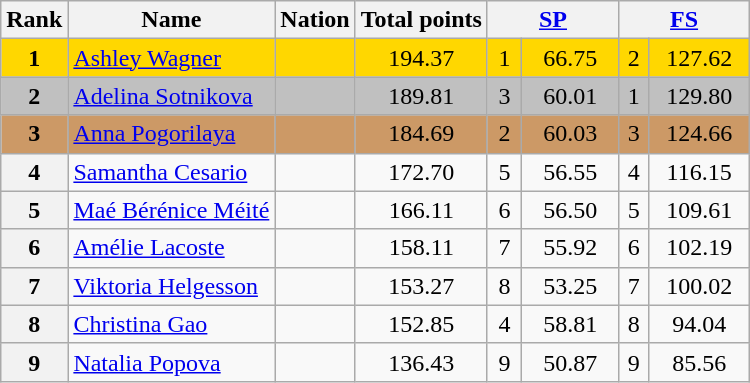<table class="wikitable sortable">
<tr>
<th>Rank</th>
<th>Name</th>
<th>Nation</th>
<th>Total points</th>
<th colspan="2" width="80px"><a href='#'>SP</a></th>
<th colspan="2" width="80px"><a href='#'>FS</a></th>
</tr>
<tr bgcolor="gold">
<td align="center"><strong>1</strong></td>
<td><a href='#'>Ashley Wagner</a></td>
<td></td>
<td align="center">194.37</td>
<td align="center">1</td>
<td align="center">66.75</td>
<td align="center">2</td>
<td align="center">127.62</td>
</tr>
<tr bgcolor="silver">
<td align="center"><strong>2</strong></td>
<td><a href='#'>Adelina Sotnikova</a></td>
<td></td>
<td align="center">189.81</td>
<td align="center">3</td>
<td align="center">60.01</td>
<td align="center">1</td>
<td align="center">129.80</td>
</tr>
<tr bgcolor="cc9966">
<td align="center"><strong>3</strong></td>
<td><a href='#'>Anna Pogorilaya</a></td>
<td></td>
<td align="center">184.69</td>
<td align="center">2</td>
<td align="center">60.03</td>
<td align="center">3</td>
<td align="center">124.66</td>
</tr>
<tr>
<th>4</th>
<td><a href='#'>Samantha Cesario</a></td>
<td></td>
<td align="center">172.70</td>
<td align="center">5</td>
<td align="center">56.55</td>
<td align="center">4</td>
<td align="center">116.15</td>
</tr>
<tr>
<th>5</th>
<td><a href='#'>Maé Bérénice Méité</a></td>
<td></td>
<td align="center">166.11</td>
<td align="center">6</td>
<td align="center">56.50</td>
<td align="center">5</td>
<td align="center">109.61</td>
</tr>
<tr>
<th>6</th>
<td><a href='#'>Amélie Lacoste</a></td>
<td></td>
<td align="center">158.11</td>
<td align="center">7</td>
<td align="center">55.92</td>
<td align="center">6</td>
<td align="center">102.19</td>
</tr>
<tr>
<th>7</th>
<td><a href='#'>Viktoria Helgesson</a></td>
<td></td>
<td align="center">153.27</td>
<td align="center">8</td>
<td align="center">53.25</td>
<td align="center">7</td>
<td align="center">100.02</td>
</tr>
<tr>
<th>8</th>
<td><a href='#'>Christina Gao</a></td>
<td></td>
<td align="center">152.85</td>
<td align="center">4</td>
<td align="center">58.81</td>
<td align="center">8</td>
<td align="center">94.04</td>
</tr>
<tr>
<th>9</th>
<td><a href='#'>Natalia Popova</a></td>
<td></td>
<td align="center">136.43</td>
<td align="center">9</td>
<td align="center">50.87</td>
<td align="center">9</td>
<td align="center">85.56</td>
</tr>
</table>
